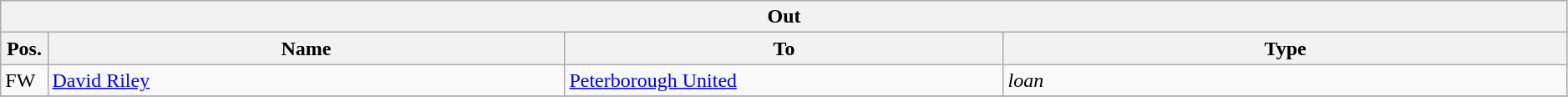<table class="wikitable" style="font-size:100%;width:99%;">
<tr>
<th colspan="4">Out</th>
</tr>
<tr>
<th width=3%>Pos.</th>
<th width=33%>Name</th>
<th width=28%>To</th>
<th width=36%>Type</th>
</tr>
<tr>
<td>FW</td>
<td><a href='#'>David Riley</a></td>
<td><a href='#'>Peterborough United</a></td>
<td><em>loan</em></td>
</tr>
<tr>
</tr>
</table>
